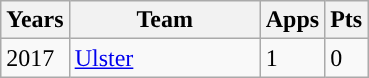<table class="wikitable" style="text-align:left;">
<tr>
<th>Years</th>
<th width=120px>Team</th>
<th>Apps</th>
<th>Pts</th>
</tr>
<tr>
<td>2017</td>
<td><a href='#'>Ulster</a></td>
<td>1</td>
<td>0</td>
</tr>
</table>
